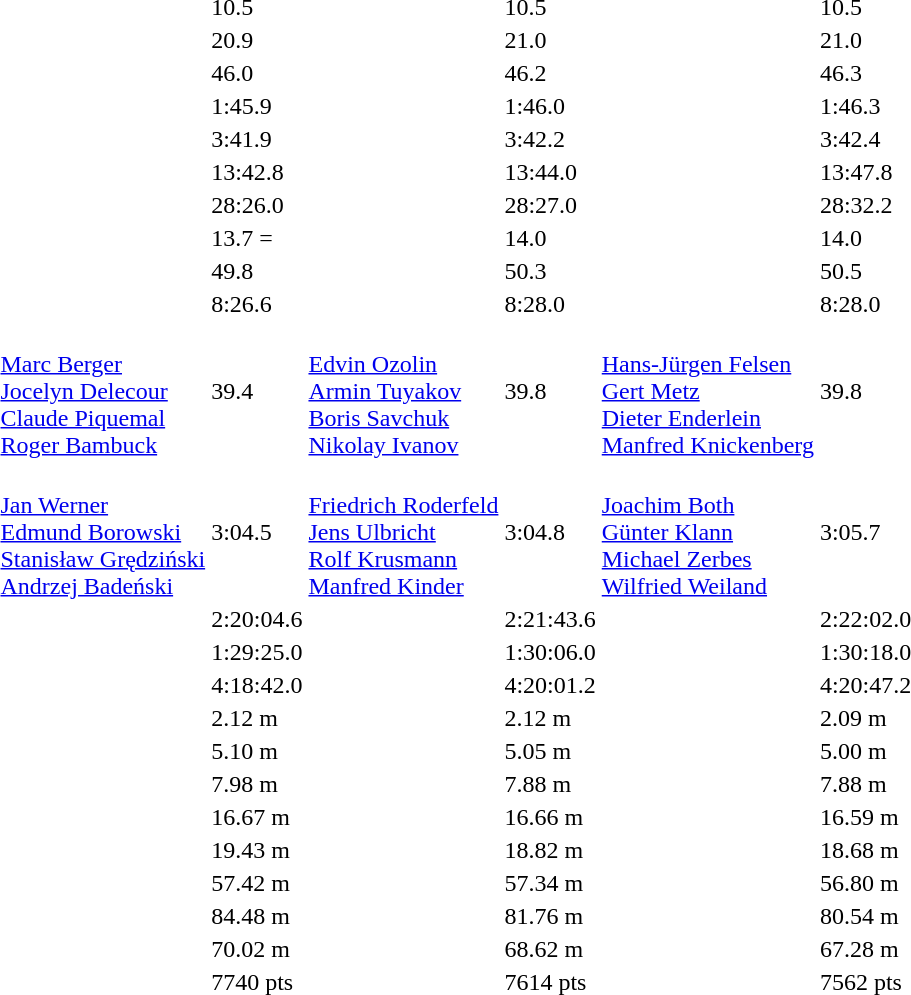<table>
<tr>
<td></td>
<td></td>
<td>10.5</td>
<td></td>
<td>10.5</td>
<td></td>
<td>10.5</td>
</tr>
<tr>
<td></td>
<td></td>
<td>20.9</td>
<td></td>
<td>21.0</td>
<td></td>
<td>21.0</td>
</tr>
<tr>
<td></td>
<td></td>
<td>46.0</td>
<td></td>
<td>46.2</td>
<td></td>
<td>46.3</td>
</tr>
<tr>
<td></td>
<td></td>
<td>1:45.9 </td>
<td></td>
<td>1:46.0</td>
<td></td>
<td>1:46.3</td>
</tr>
<tr>
<td></td>
<td></td>
<td>3:41.9</td>
<td></td>
<td>3:42.2</td>
<td></td>
<td>3:42.4</td>
</tr>
<tr>
<td></td>
<td></td>
<td>13:42.8 </td>
<td></td>
<td>13:44.0</td>
<td></td>
<td>13:47.8</td>
</tr>
<tr>
<td></td>
<td></td>
<td>28:26.0 </td>
<td></td>
<td>28:27.0</td>
<td></td>
<td>28:32.2</td>
</tr>
<tr>
<td></td>
<td></td>
<td>13.7 =</td>
<td></td>
<td>14.0</td>
<td></td>
<td>14.0</td>
</tr>
<tr>
<td></td>
<td></td>
<td>49.8</td>
<td></td>
<td>50.3</td>
<td></td>
<td>50.5</td>
</tr>
<tr>
<td></td>
<td></td>
<td>8:26.6 </td>
<td></td>
<td>8:28.0</td>
<td></td>
<td>8:28.0</td>
</tr>
<tr>
<td></td>
<td><br><a href='#'>Marc Berger</a><br><a href='#'>Jocelyn Delecour</a><br><a href='#'>Claude Piquemal</a><br><a href='#'>Roger Bambuck</a></td>
<td>39.4 </td>
<td><br><a href='#'>Edvin Ozolin</a><br><a href='#'>Armin Tuyakov</a><br><a href='#'>Boris Savchuk</a><br><a href='#'>Nikolay Ivanov</a></td>
<td>39.8</td>
<td><br><a href='#'>Hans-Jürgen Felsen</a><br><a href='#'>Gert Metz</a><br><a href='#'>Dieter Enderlein</a><br><a href='#'>Manfred Knickenberg</a></td>
<td>39.8</td>
</tr>
<tr>
<td></td>
<td><br><a href='#'>Jan Werner</a><br><a href='#'>Edmund Borowski</a><br><a href='#'>Stanisław Grędziński</a><br><a href='#'>Andrzej Badeński</a></td>
<td>3:04.5 </td>
<td><br><a href='#'>Friedrich Roderfeld</a><br><a href='#'>Jens Ulbricht</a><br><a href='#'>Rolf Krusmann</a><br><a href='#'>Manfred Kinder</a></td>
<td>3:04.8</td>
<td><br><a href='#'>Joachim Both</a><br><a href='#'>Günter Klann</a><br><a href='#'>Michael Zerbes</a><br><a href='#'>Wilfried Weiland</a></td>
<td>3:05.7</td>
</tr>
<tr>
<td></td>
<td></td>
<td>2:20:04.6</td>
<td></td>
<td>2:21:43.6</td>
<td></td>
<td>2:22:02.0</td>
</tr>
<tr>
<td></td>
<td></td>
<td>1:29:25.0 </td>
<td></td>
<td>1:30:06.0</td>
<td></td>
<td>1:30:18.0</td>
</tr>
<tr>
<td></td>
<td></td>
<td>4:18:42.0</td>
<td></td>
<td>4:20:01.2</td>
<td></td>
<td>4:20:47.2</td>
</tr>
<tr>
<td></td>
<td></td>
<td>2.12 m</td>
<td></td>
<td>2.12 m</td>
<td></td>
<td>2.09 m</td>
</tr>
<tr>
<td></td>
<td></td>
<td>5.10 m </td>
<td></td>
<td>5.05 m</td>
<td></td>
<td>5.00 m</td>
</tr>
<tr>
<td></td>
<td></td>
<td>7.98 m </td>
<td></td>
<td>7.88 m</td>
<td></td>
<td>7.88 m</td>
</tr>
<tr>
<td></td>
<td></td>
<td>16.67 m </td>
<td></td>
<td>16.66 m</td>
<td></td>
<td>16.59 m</td>
</tr>
<tr>
<td></td>
<td></td>
<td>19.43 m </td>
<td></td>
<td>18.82 m</td>
<td></td>
<td>18.68 m</td>
</tr>
<tr>
<td></td>
<td></td>
<td>57.42 m </td>
<td></td>
<td>57.34 m</td>
<td></td>
<td>56.80 m</td>
</tr>
<tr>
<td></td>
<td></td>
<td>84.48 m </td>
<td></td>
<td>81.76 m</td>
<td></td>
<td>80.54 m</td>
</tr>
<tr>
<td></td>
<td></td>
<td>70.02 m </td>
<td></td>
<td>68.62 m</td>
<td></td>
<td>67.28 m</td>
</tr>
<tr>
<td></td>
<td></td>
<td>7740 pts</td>
<td></td>
<td>7614 pts</td>
<td></td>
<td>7562 pts</td>
</tr>
</table>
